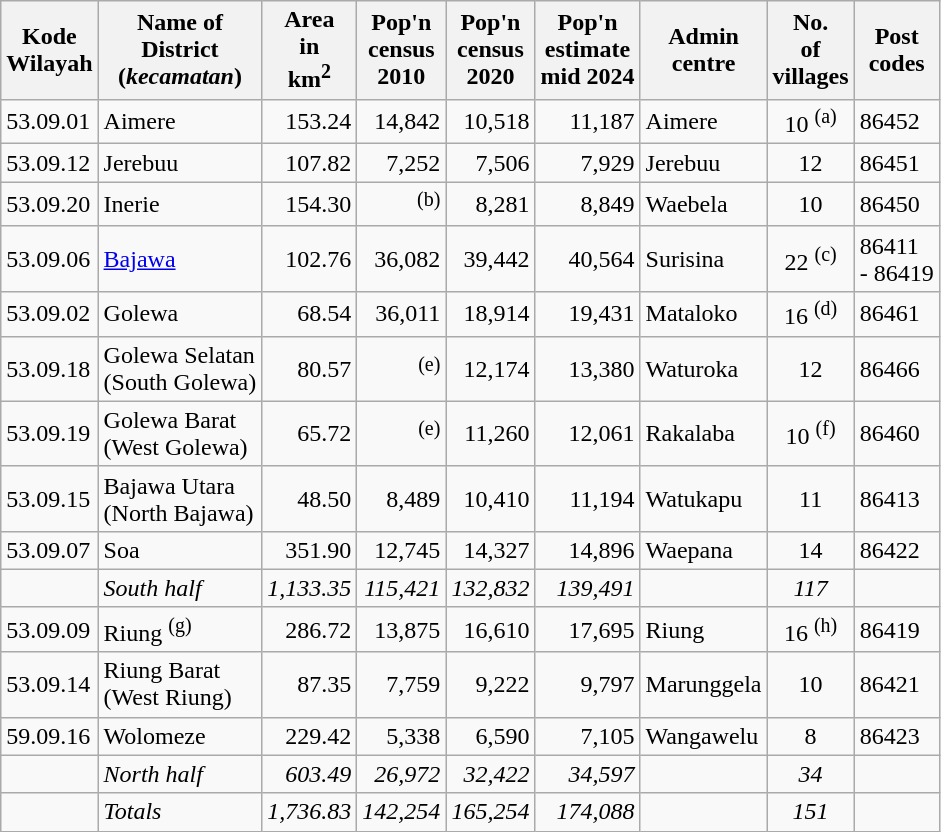<table class="sortable wikitable">
<tr>
<th>Kode <br>Wilayah</th>
<th>Name of <br>District <br> (<em>kecamatan</em>)</th>
<th>Area <br>in<br> km<sup>2</sup></th>
<th>Pop'n<br>census<br>2010</th>
<th>Pop'n<br>census<br>2020</th>
<th>Pop'n<br>estimate<br>mid 2024</th>
<th>Admin<br>centre</th>
<th>No.<br>of <br>villages</th>
<th>Post<br>codes</th>
</tr>
<tr>
<td>53.09.01</td>
<td>Aimere </td>
<td align="right">153.24</td>
<td align="right">14,842</td>
<td align="right">10,518</td>
<td align="right">11,187</td>
<td>Aimere</td>
<td align="center">10 <sup>(a)</sup></td>
<td>86452</td>
</tr>
<tr>
<td>53.09.12</td>
<td>Jerebuu </td>
<td align="right">107.82</td>
<td align="right">7,252</td>
<td align="right">7,506</td>
<td align="right">7,929</td>
<td>Jerebuu</td>
<td align="center">12</td>
<td>86451</td>
</tr>
<tr>
<td>53.09.20</td>
<td>Inerie </td>
<td align="right">154.30</td>
<td align="right"><sup>(b)</sup></td>
<td align="right">8,281</td>
<td align="right">8,849</td>
<td>Waebela</td>
<td align="center">10</td>
<td>86450</td>
</tr>
<tr>
<td>53.09.06</td>
<td><a href='#'>Bajawa</a></td>
<td align="right">102.76</td>
<td align="right">36,082</td>
<td align="right">39,442</td>
<td align="right">40,564</td>
<td>Surisina</td>
<td align="center">22 <sup>(c)</sup></td>
<td>86411<br>- 86419</td>
</tr>
<tr>
<td>53.09.02</td>
<td>Golewa </td>
<td align="right">68.54</td>
<td align="right">36,011</td>
<td align="right">18,914</td>
<td align="right">19,431</td>
<td>Mataloko</td>
<td align="center">16 <sup>(d)</sup></td>
<td>86461</td>
</tr>
<tr>
<td>53.09.18</td>
<td>Golewa Selatan  <br>(South Golewa)</td>
<td align="right">80.57</td>
<td align="right"><sup>(e)</sup></td>
<td align="right">12,174</td>
<td align="right">13,380</td>
<td>Waturoka</td>
<td align="center">12</td>
<td>86466</td>
</tr>
<tr>
<td>53.09.19</td>
<td>Golewa Barat  <br>(West Golewa)</td>
<td align="right">65.72</td>
<td align="right"><sup>(e)</sup></td>
<td align="right">11,260</td>
<td align="right">12,061</td>
<td>Rakalaba</td>
<td align="center">10 <sup>(f)</sup></td>
<td>86460</td>
</tr>
<tr>
<td>53.09.15</td>
<td>Bajawa Utara  <br>(North Bajawa)</td>
<td align="right">48.50</td>
<td align="right">8,489</td>
<td align="right">10,410</td>
<td align="right">11,194</td>
<td>Watukapu</td>
<td align="center">11</td>
<td>86413</td>
</tr>
<tr>
<td>53.09.07</td>
<td>Soa </td>
<td align="right">351.90</td>
<td align="right">12,745</td>
<td align="right">14,327</td>
<td align="right">14,896</td>
<td>Waepana</td>
<td align="center">14</td>
<td>86422</td>
</tr>
<tr>
<td></td>
<td><em>South half</em></td>
<td align="right"><em>1,133.35</em></td>
<td align="right"><em>115,421</em></td>
<td align="right"><em>132,832</em></td>
<td align="right"><em>139,491</em></td>
<td></td>
<td align="center"><em>117</em></td>
<td></td>
</tr>
<tr>
<td>53.09.09</td>
<td>Riung <sup>(g)</sup> </td>
<td align="right">286.72</td>
<td align="right">13,875</td>
<td align="right">16,610</td>
<td align="right">17,695</td>
<td>Riung</td>
<td align="center">16 <sup>(h)</sup></td>
<td>86419</td>
</tr>
<tr>
<td>53.09.14</td>
<td>Riung Barat  <br>(West Riung)</td>
<td align="right">87.35</td>
<td align="right">7,759</td>
<td align="right">9,222</td>
<td align="right">9,797</td>
<td>Marunggela</td>
<td align="center">10</td>
<td>86421</td>
</tr>
<tr>
<td>59.09.16</td>
<td>Wolomeze </td>
<td align="right">229.42</td>
<td align="right">5,338</td>
<td align="right">6,590</td>
<td align="right">7,105</td>
<td>Wangawelu</td>
<td align="center">8</td>
<td>86423</td>
</tr>
<tr>
<td></td>
<td><em>North half</em></td>
<td align="right"><em>603.49</em></td>
<td align="right"><em>26,972</em></td>
<td align="right"><em>32,422</em></td>
<td align="right"><em>34,597</em></td>
<td></td>
<td align="center"><em>34</em></td>
<td></td>
</tr>
<tr>
<td></td>
<td><em>Totals</em></td>
<td align="right"><em>1,736.83</em></td>
<td align="right"><em>142,254</em></td>
<td align="right"><em>165,254</em></td>
<td align="right"><em>174,088</em></td>
<td></td>
<td align="center"><em>151</em></td>
<td></td>
</tr>
</table>
